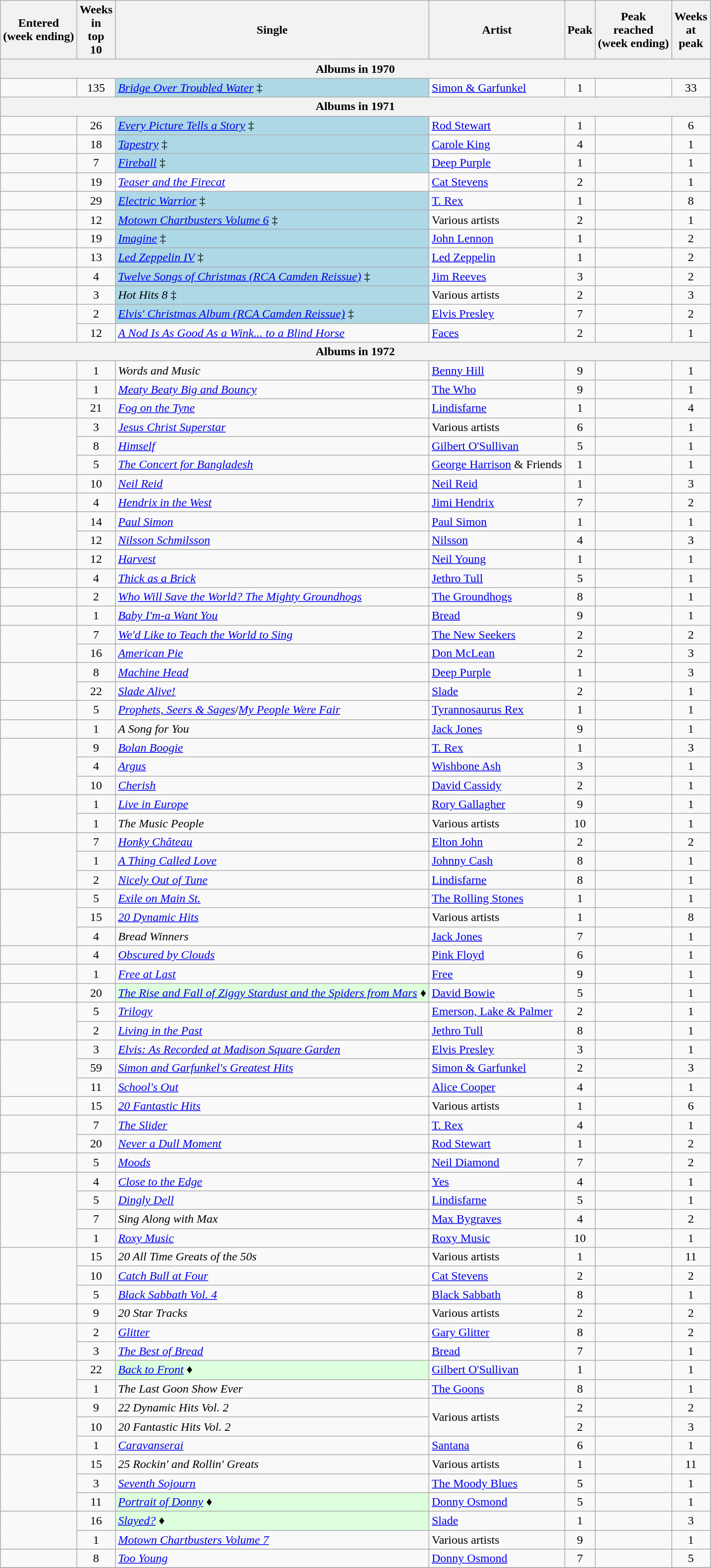<table class="wikitable sortable" style="text-align:center;">
<tr>
<th>Entered <br>(week ending)</th>
<th data-sort-type="number">Weeks<br>in<br>top<br>10</th>
<th>Single</th>
<th>Artist</th>
<th data-sort-type="number">Peak</th>
<th>Peak<br>reached <br>(week ending)</th>
<th data-sort-type="number">Weeks<br>at<br>peak</th>
</tr>
<tr>
<th colspan="7">Albums in 1970</th>
</tr>
<tr>
<td></td>
<td>135</td>
<td align="left" bgcolor=lightblue><em><a href='#'>Bridge Over Troubled Water</a></em> ‡</td>
<td align="left"><a href='#'>Simon & Garfunkel</a></td>
<td>1</td>
<td></td>
<td>33</td>
</tr>
<tr>
<th colspan="7">Albums in 1971</th>
</tr>
<tr>
<td></td>
<td>26</td>
<td align="left" bgcolor=lightblue><em><a href='#'>Every Picture Tells a Story</a></em> ‡</td>
<td align="left"><a href='#'>Rod Stewart</a></td>
<td>1</td>
<td></td>
<td>6</td>
</tr>
<tr>
<td></td>
<td>18</td>
<td align="left" bgcolor=lightblue><em><a href='#'>Tapestry</a></em> ‡</td>
<td align="left"><a href='#'>Carole King</a></td>
<td>4</td>
<td></td>
<td>1</td>
</tr>
<tr>
<td></td>
<td>7</td>
<td align="left" bgcolor=lightblue><em><a href='#'>Fireball</a></em> ‡</td>
<td align="left"><a href='#'>Deep Purple</a></td>
<td>1</td>
<td></td>
<td>1</td>
</tr>
<tr>
<td></td>
<td>19</td>
<td align="left"><em><a href='#'>Teaser and the Firecat</a></em></td>
<td align="left"><a href='#'>Cat Stevens</a></td>
<td>2</td>
<td></td>
<td>1</td>
</tr>
<tr>
<td></td>
<td>29</td>
<td align="left" bgcolor=lightblue><em><a href='#'>Electric Warrior</a></em> ‡</td>
<td align="left"><a href='#'>T. Rex</a></td>
<td>1</td>
<td></td>
<td>8</td>
</tr>
<tr>
<td></td>
<td>12</td>
<td align="left" bgcolor=lightblue><em><a href='#'>Motown Chartbusters Volume 6</a></em> ‡</td>
<td align="left">Various artists</td>
<td>2</td>
<td></td>
<td>1</td>
</tr>
<tr>
<td></td>
<td>19</td>
<td align="left" bgcolor=lightblue><em><a href='#'>Imagine</a></em> ‡</td>
<td align="left"><a href='#'>John Lennon</a></td>
<td>1</td>
<td></td>
<td>2</td>
</tr>
<tr>
<td></td>
<td>13</td>
<td align="left" bgcolor=lightblue><em><a href='#'>Led Zeppelin IV</a></em> ‡</td>
<td align="left"><a href='#'>Led Zeppelin</a></td>
<td>1</td>
<td></td>
<td>2</td>
</tr>
<tr>
<td></td>
<td>4</td>
<td align="left" bgcolor=lightblue><em><a href='#'>Twelve Songs of Christmas (RCA Camden Reissue)</a></em> ‡</td>
<td align="left"><a href='#'>Jim Reeves</a></td>
<td>3</td>
<td></td>
<td>2</td>
</tr>
<tr>
<td></td>
<td>3</td>
<td align="left" bgcolor=lightblue><em>Hot Hits 8</em> ‡</td>
<td align="left">Various artists</td>
<td>2</td>
<td></td>
<td>3</td>
</tr>
<tr>
<td rowspan="2"></td>
<td>2</td>
<td align="left" bgcolor=lightblue><em><a href='#'>Elvis' Christmas Album (RCA Camden Reissue)</a></em> ‡</td>
<td align="left"><a href='#'>Elvis Presley</a></td>
<td>7</td>
<td></td>
<td>2</td>
</tr>
<tr>
<td>12</td>
<td align="left"><em><a href='#'>A Nod Is As Good As a Wink... to a Blind Horse</a></em></td>
<td align="left"><a href='#'>Faces</a></td>
<td>2</td>
<td></td>
<td>1</td>
</tr>
<tr>
<th colspan="7">Albums in 1972</th>
</tr>
<tr>
<td></td>
<td>1</td>
<td align="left"><em>Words and Music</em></td>
<td align="left"><a href='#'>Benny Hill</a></td>
<td>9</td>
<td></td>
<td>1</td>
</tr>
<tr>
<td rowspan="2"></td>
<td>1</td>
<td align="left"><em><a href='#'>Meaty Beaty Big and Bouncy</a></em></td>
<td align="left"><a href='#'>The Who</a></td>
<td>9</td>
<td></td>
<td>1</td>
</tr>
<tr>
<td>21</td>
<td align="left"><em><a href='#'>Fog on the Tyne</a></em></td>
<td align="left"><a href='#'>Lindisfarne</a></td>
<td>1</td>
<td></td>
<td>4</td>
</tr>
<tr>
<td rowspan="3"></td>
<td>3</td>
<td align="left"><em><a href='#'>Jesus Christ Superstar</a></em></td>
<td align="left">Various artists</td>
<td>6</td>
<td></td>
<td>1</td>
</tr>
<tr>
<td>8</td>
<td align="left"><em><a href='#'>Himself</a></em></td>
<td align="left"><a href='#'>Gilbert O'Sullivan</a></td>
<td>5</td>
<td></td>
<td>1</td>
</tr>
<tr>
<td>5</td>
<td align="left"><em><a href='#'>The Concert for Bangladesh</a></em></td>
<td align="left"><a href='#'>George Harrison</a> & Friends</td>
<td>1</td>
<td></td>
<td>1</td>
</tr>
<tr>
<td></td>
<td>10</td>
<td align="left"><em><a href='#'>Neil Reid</a></em></td>
<td align="left"><a href='#'>Neil Reid</a></td>
<td>1</td>
<td></td>
<td>3</td>
</tr>
<tr>
<td></td>
<td>4</td>
<td align="left"><em><a href='#'>Hendrix in the West</a></em></td>
<td align="left"><a href='#'>Jimi Hendrix</a></td>
<td>7</td>
<td></td>
<td>2</td>
</tr>
<tr>
<td rowspan="2"></td>
<td>14</td>
<td align="left"><em><a href='#'>Paul Simon</a></em></td>
<td align="left"><a href='#'>Paul Simon</a></td>
<td>1</td>
<td></td>
<td>1</td>
</tr>
<tr>
<td>12</td>
<td align="left"><em><a href='#'>Nilsson Schmilsson</a></em></td>
<td align="left"><a href='#'>Nilsson</a></td>
<td>4</td>
<td></td>
<td>3</td>
</tr>
<tr>
<td></td>
<td>12</td>
<td align="left"><em><a href='#'>Harvest</a></em></td>
<td align="left"><a href='#'>Neil Young</a></td>
<td>1</td>
<td></td>
<td>1</td>
</tr>
<tr>
<td></td>
<td>4</td>
<td align="left"><em><a href='#'>Thick as a Brick</a></em></td>
<td align="left"><a href='#'>Jethro Tull</a></td>
<td>5</td>
<td></td>
<td>1</td>
</tr>
<tr>
<td></td>
<td>2</td>
<td align="left"><em><a href='#'>Who Will Save the World? The Mighty Groundhogs</a></em></td>
<td align="left"><a href='#'>The Groundhogs</a></td>
<td>8</td>
<td></td>
<td>1</td>
</tr>
<tr>
<td></td>
<td>1</td>
<td align="left"><em><a href='#'>Baby I'm-a Want You</a></em></td>
<td align="left"><a href='#'>Bread</a></td>
<td>9</td>
<td></td>
<td>1</td>
</tr>
<tr>
<td rowspan="2"></td>
<td>7</td>
<td align="left"><em><a href='#'>We'd Like to Teach the World to Sing</a></em></td>
<td align="left"><a href='#'>The New Seekers</a></td>
<td>2</td>
<td></td>
<td>2</td>
</tr>
<tr>
<td>16</td>
<td align="left"><em><a href='#'>American Pie</a></em></td>
<td align="left"><a href='#'>Don McLean</a></td>
<td>2</td>
<td></td>
<td>3</td>
</tr>
<tr>
<td rowspan="2"></td>
<td>8</td>
<td align="left"><em><a href='#'>Machine Head</a></em></td>
<td align="left"><a href='#'>Deep Purple</a></td>
<td>1</td>
<td></td>
<td>3</td>
</tr>
<tr>
<td>22</td>
<td align="left"><em><a href='#'>Slade Alive!</a></em></td>
<td align="left"><a href='#'>Slade</a></td>
<td>2</td>
<td></td>
<td>1</td>
</tr>
<tr>
<td></td>
<td>5</td>
<td align="left"><em><a href='#'>Prophets, Seers & Sages</a></em>/<em><a href='#'>My People Were Fair</a></em></td>
<td align="left"><a href='#'>Tyrannosaurus Rex</a></td>
<td>1</td>
<td></td>
<td>1</td>
</tr>
<tr>
<td></td>
<td>1</td>
<td align="left"><em>A Song for You</em></td>
<td align="left"><a href='#'>Jack Jones</a></td>
<td>9</td>
<td></td>
<td>1</td>
</tr>
<tr>
<td rowspan="3"></td>
<td>9</td>
<td align="left"><em><a href='#'>Bolan Boogie</a></em></td>
<td align="left"><a href='#'>T. Rex</a></td>
<td>1</td>
<td></td>
<td>3</td>
</tr>
<tr>
<td>4</td>
<td align="left"><em><a href='#'>Argus</a></em></td>
<td align="left"><a href='#'>Wishbone Ash</a></td>
<td>3</td>
<td></td>
<td>1</td>
</tr>
<tr>
<td>10</td>
<td align="left"><em><a href='#'>Cherish</a></em></td>
<td align="left"><a href='#'>David Cassidy</a></td>
<td>2</td>
<td></td>
<td>1</td>
</tr>
<tr>
<td rowspan="2"></td>
<td>1</td>
<td align="left"><em><a href='#'>Live in Europe</a></em></td>
<td align="left"><a href='#'>Rory Gallagher</a></td>
<td>9</td>
<td></td>
<td>1</td>
</tr>
<tr>
<td>1</td>
<td align="left"><em>The Music People</em></td>
<td align="left">Various artists</td>
<td>10</td>
<td></td>
<td>1</td>
</tr>
<tr>
<td rowspan="3"></td>
<td>7</td>
<td align="left"><em><a href='#'>Honky Château</a></em></td>
<td align="left"><a href='#'>Elton John</a></td>
<td>2</td>
<td></td>
<td>2</td>
</tr>
<tr>
<td>1</td>
<td align="left"><em><a href='#'>A Thing Called Love</a></em></td>
<td align="left"><a href='#'>Johnny Cash</a></td>
<td>8</td>
<td></td>
<td>1</td>
</tr>
<tr>
<td>2</td>
<td align="left"><em><a href='#'>Nicely Out of Tune</a></em></td>
<td align="left"><a href='#'>Lindisfarne</a></td>
<td>8</td>
<td></td>
<td>1</td>
</tr>
<tr>
<td rowspan="3"></td>
<td>5</td>
<td align="left"><em><a href='#'>Exile on Main St.</a></em></td>
<td align="left"><a href='#'>The Rolling Stones</a></td>
<td>1</td>
<td></td>
<td>1</td>
</tr>
<tr>
<td>15</td>
<td align="left"><em><a href='#'>20 Dynamic Hits</a></em></td>
<td align="left">Various artists</td>
<td>1</td>
<td></td>
<td>8</td>
</tr>
<tr>
<td>4</td>
<td align="left"><em>Bread Winners</em></td>
<td align="left"><a href='#'>Jack Jones</a></td>
<td>7</td>
<td></td>
<td>1</td>
</tr>
<tr>
<td></td>
<td>4</td>
<td align="left"><em><a href='#'>Obscured by Clouds</a></em></td>
<td align="left"><a href='#'>Pink Floyd</a></td>
<td>6</td>
<td></td>
<td>1</td>
</tr>
<tr>
<td></td>
<td>1</td>
<td align="left"><em><a href='#'>Free at Last</a></em></td>
<td align="left"><a href='#'>Free</a></td>
<td>9</td>
<td></td>
<td>1</td>
</tr>
<tr>
<td></td>
<td>20</td>
<td align="left" bgcolor=#DDFFDD><em><a href='#'>The Rise and Fall of Ziggy Stardust and the Spiders from Mars</a></em> ♦</td>
<td align="left"><a href='#'>David Bowie</a></td>
<td>5</td>
<td></td>
<td>1</td>
</tr>
<tr>
<td rowspan="2"></td>
<td>5</td>
<td align="left"><em><a href='#'>Trilogy</a></em></td>
<td align="left"><a href='#'>Emerson, Lake & Palmer</a></td>
<td>2</td>
<td></td>
<td>1</td>
</tr>
<tr>
<td>2</td>
<td align="left"><em><a href='#'>Living in the Past</a></em></td>
<td align="left"><a href='#'>Jethro Tull</a></td>
<td>8</td>
<td></td>
<td>1</td>
</tr>
<tr>
<td rowspan="3"></td>
<td>3</td>
<td align="left"><em><a href='#'>Elvis: As Recorded at Madison Square Garden</a></em></td>
<td align="left"><a href='#'>Elvis Presley</a></td>
<td>3</td>
<td></td>
<td>1</td>
</tr>
<tr>
<td>59</td>
<td align="left"><em><a href='#'>Simon and Garfunkel's Greatest Hits</a></em></td>
<td align="left"><a href='#'>Simon & Garfunkel</a></td>
<td>2</td>
<td></td>
<td>3</td>
</tr>
<tr>
<td>11</td>
<td align="left"><em><a href='#'>School's Out</a></em></td>
<td align="left"><a href='#'>Alice Cooper</a></td>
<td>4</td>
<td></td>
<td>1</td>
</tr>
<tr>
<td></td>
<td>15</td>
<td align="left"><em><a href='#'>20 Fantastic Hits</a></em></td>
<td align="left">Various artists</td>
<td>1</td>
<td></td>
<td>6</td>
</tr>
<tr>
<td rowspan="2"></td>
<td>7</td>
<td align="left"><em><a href='#'>The Slider</a></em></td>
<td align="left"><a href='#'>T. Rex</a></td>
<td>4</td>
<td></td>
<td>1</td>
</tr>
<tr>
<td>20</td>
<td align="left"><em><a href='#'>Never a Dull Moment</a></em></td>
<td align="left"><a href='#'>Rod Stewart</a></td>
<td>1</td>
<td></td>
<td>2</td>
</tr>
<tr>
<td></td>
<td>5</td>
<td align="left"><em><a href='#'>Moods</a></em></td>
<td align="left"><a href='#'>Neil Diamond</a></td>
<td>7</td>
<td></td>
<td>2</td>
</tr>
<tr>
<td rowspan="4"></td>
<td>4</td>
<td align="left"><em><a href='#'>Close to the Edge</a></em></td>
<td align="left"><a href='#'>Yes</a></td>
<td>4</td>
<td></td>
<td>1</td>
</tr>
<tr>
<td>5</td>
<td align="left"><em><a href='#'>Dingly Dell</a></em></td>
<td align="left"><a href='#'>Lindisfarne</a></td>
<td>5</td>
<td></td>
<td>1</td>
</tr>
<tr>
<td>7</td>
<td align="left"><em>Sing Along with Max</em></td>
<td align="left"><a href='#'>Max Bygraves</a></td>
<td>4</td>
<td></td>
<td>2</td>
</tr>
<tr>
<td>1</td>
<td align="left"><em><a href='#'>Roxy Music</a></em></td>
<td align="left"><a href='#'>Roxy Music</a></td>
<td>10</td>
<td></td>
<td>1</td>
</tr>
<tr>
<td rowspan="3"></td>
<td>15</td>
<td align="left"><em>20 All Time Greats of the 50s</em></td>
<td align="left">Various artists</td>
<td>1</td>
<td></td>
<td>11</td>
</tr>
<tr>
<td>10</td>
<td align="left"><em><a href='#'>Catch Bull at Four</a></em></td>
<td align="left"><a href='#'>Cat Stevens</a></td>
<td>2</td>
<td></td>
<td>2</td>
</tr>
<tr>
<td>5</td>
<td align="left"><em><a href='#'>Black Sabbath Vol. 4</a></em></td>
<td align="left"><a href='#'>Black Sabbath</a></td>
<td>8</td>
<td></td>
<td>1</td>
</tr>
<tr>
<td></td>
<td>9</td>
<td align="left"><em>20 Star Tracks</em></td>
<td align="left">Various artists</td>
<td>2</td>
<td></td>
<td>2</td>
</tr>
<tr>
<td rowspan="2"></td>
<td>2</td>
<td align="left"><em><a href='#'>Glitter</a></em></td>
<td align="left"><a href='#'>Gary Glitter</a></td>
<td>8</td>
<td></td>
<td>2</td>
</tr>
<tr>
<td>3</td>
<td align="left"><em><a href='#'>The Best of Bread</a></em></td>
<td align="left"><a href='#'>Bread</a></td>
<td>7</td>
<td></td>
<td>1</td>
</tr>
<tr>
<td rowspan="2"></td>
<td>22</td>
<td align="left" bgcolor=#DDFFDD><em><a href='#'>Back to Front</a></em> ♦</td>
<td align="left"><a href='#'>Gilbert O'Sullivan</a></td>
<td>1</td>
<td></td>
<td>1</td>
</tr>
<tr>
<td>1</td>
<td align="left"><em>The Last Goon Show Ever</em></td>
<td align="left"><a href='#'>The Goons</a></td>
<td>8</td>
<td></td>
<td>1</td>
</tr>
<tr>
<td rowspan="3"></td>
<td>9</td>
<td align="left"><em>22 Dynamic Hits Vol. 2</em></td>
<td align="left" rowspan="2">Various artists</td>
<td>2</td>
<td></td>
<td>2</td>
</tr>
<tr>
<td>10</td>
<td align="left"><em>20 Fantastic Hits Vol. 2</em></td>
<td>2</td>
<td></td>
<td>3</td>
</tr>
<tr>
<td>1</td>
<td align="left"><em><a href='#'>Caravanserai</a></em></td>
<td align="left"><a href='#'>Santana</a></td>
<td>6</td>
<td></td>
<td>1</td>
</tr>
<tr>
<td rowspan="3"></td>
<td>15</td>
<td align="left"><em>25 Rockin' and Rollin' Greats</em></td>
<td align="left">Various artists</td>
<td>1</td>
<td></td>
<td>11</td>
</tr>
<tr>
<td>3</td>
<td align="left"><em><a href='#'>Seventh Sojourn</a></em></td>
<td align="left"><a href='#'>The Moody Blues</a></td>
<td>5</td>
<td></td>
<td>1</td>
</tr>
<tr>
<td>11</td>
<td align="left" bgcolor=#DDFFDD><em><a href='#'>Portrait of Donny</a></em> ♦</td>
<td align="left"><a href='#'>Donny Osmond</a></td>
<td>5</td>
<td></td>
<td>1</td>
</tr>
<tr>
<td rowspan="2"></td>
<td>16</td>
<td align="left" bgcolor=#DDFFDD><em><a href='#'>Slayed?</a></em> ♦</td>
<td align="left"><a href='#'>Slade</a></td>
<td>1</td>
<td></td>
<td>3</td>
</tr>
<tr>
<td>1</td>
<td align="left"><em><a href='#'>Motown Chartbusters Volume 7</a></em></td>
<td align="left">Various artists</td>
<td>9</td>
<td></td>
<td>1</td>
</tr>
<tr>
<td></td>
<td>8</td>
<td align="left"><em><a href='#'>Too Young</a></em></td>
<td align="left"><a href='#'>Donny Osmond</a></td>
<td>7</td>
<td></td>
<td>5</td>
</tr>
<tr>
</tr>
</table>
